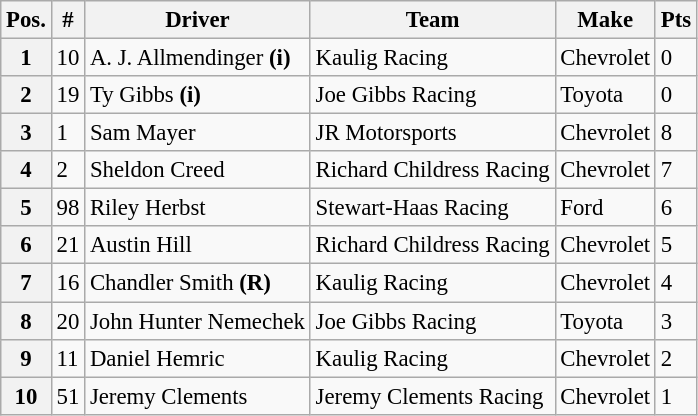<table class="wikitable" style="font-size:95%">
<tr>
<th>Pos.</th>
<th>#</th>
<th>Driver</th>
<th>Team</th>
<th>Make</th>
<th>Pts</th>
</tr>
<tr>
<th>1</th>
<td>10</td>
<td>A. J. Allmendinger <strong>(i)</strong></td>
<td>Kaulig Racing</td>
<td>Chevrolet</td>
<td>0</td>
</tr>
<tr>
<th>2</th>
<td>19</td>
<td>Ty Gibbs <strong>(i)</strong></td>
<td>Joe Gibbs Racing</td>
<td>Toyota</td>
<td>0</td>
</tr>
<tr>
<th>3</th>
<td>1</td>
<td>Sam Mayer</td>
<td>JR Motorsports</td>
<td>Chevrolet</td>
<td>8</td>
</tr>
<tr>
<th>4</th>
<td>2</td>
<td>Sheldon Creed</td>
<td>Richard Childress Racing</td>
<td>Chevrolet</td>
<td>7</td>
</tr>
<tr>
<th>5</th>
<td>98</td>
<td>Riley Herbst</td>
<td>Stewart-Haas Racing</td>
<td>Ford</td>
<td>6</td>
</tr>
<tr>
<th>6</th>
<td>21</td>
<td>Austin Hill</td>
<td>Richard Childress Racing</td>
<td>Chevrolet</td>
<td>5</td>
</tr>
<tr>
<th>7</th>
<td>16</td>
<td>Chandler Smith <strong>(R)</strong></td>
<td>Kaulig Racing</td>
<td>Chevrolet</td>
<td>4</td>
</tr>
<tr>
<th>8</th>
<td>20</td>
<td>John Hunter Nemechek</td>
<td>Joe Gibbs Racing</td>
<td>Toyota</td>
<td>3</td>
</tr>
<tr>
<th>9</th>
<td>11</td>
<td>Daniel Hemric</td>
<td>Kaulig Racing</td>
<td>Chevrolet</td>
<td>2</td>
</tr>
<tr>
<th>10</th>
<td>51</td>
<td>Jeremy Clements</td>
<td>Jeremy Clements Racing</td>
<td>Chevrolet</td>
<td>1</td>
</tr>
</table>
